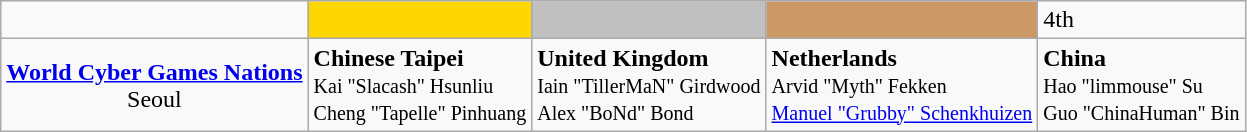<table class="wikitable" style="text-align:left">
<tr>
<td style="text-align:center"></td>
<td style="text-align:center; background:gold;"></td>
<td style="text-align:center; background:silver;"></td>
<td style="text-align:center; background:#c96;"></td>
<td>4th</td>
</tr>
<tr>
<td style="text-align:center"><strong><a href='#'>World Cyber Games Nations</a></strong><br> Seoul</td>
<td style="vertical-align:top"> <strong>Chinese Taipei</strong><br><small> Kai "Slacash" Hsunliu<br> Cheng "Tapelle" Pinhuang</small></td>
<td style="vertical-align:top"> <strong>United Kingdom</strong><br><small>  Iain "TillerMaN" Girdwood<br> Alex "BoNd" Bond</small></td>
<td style="vertical-align:top"> <strong>Netherlands</strong><br><small> Arvid "Myth" Fekken<br> <a href='#'>Manuel "Grubby" Schenkhuizen</a></small></td>
<td style="vertical-align:top"> <strong>China</strong><br><small> Hao "limmouse" Su<br> Guo "ChinaHuman" Bin</small></td>
</tr>
</table>
